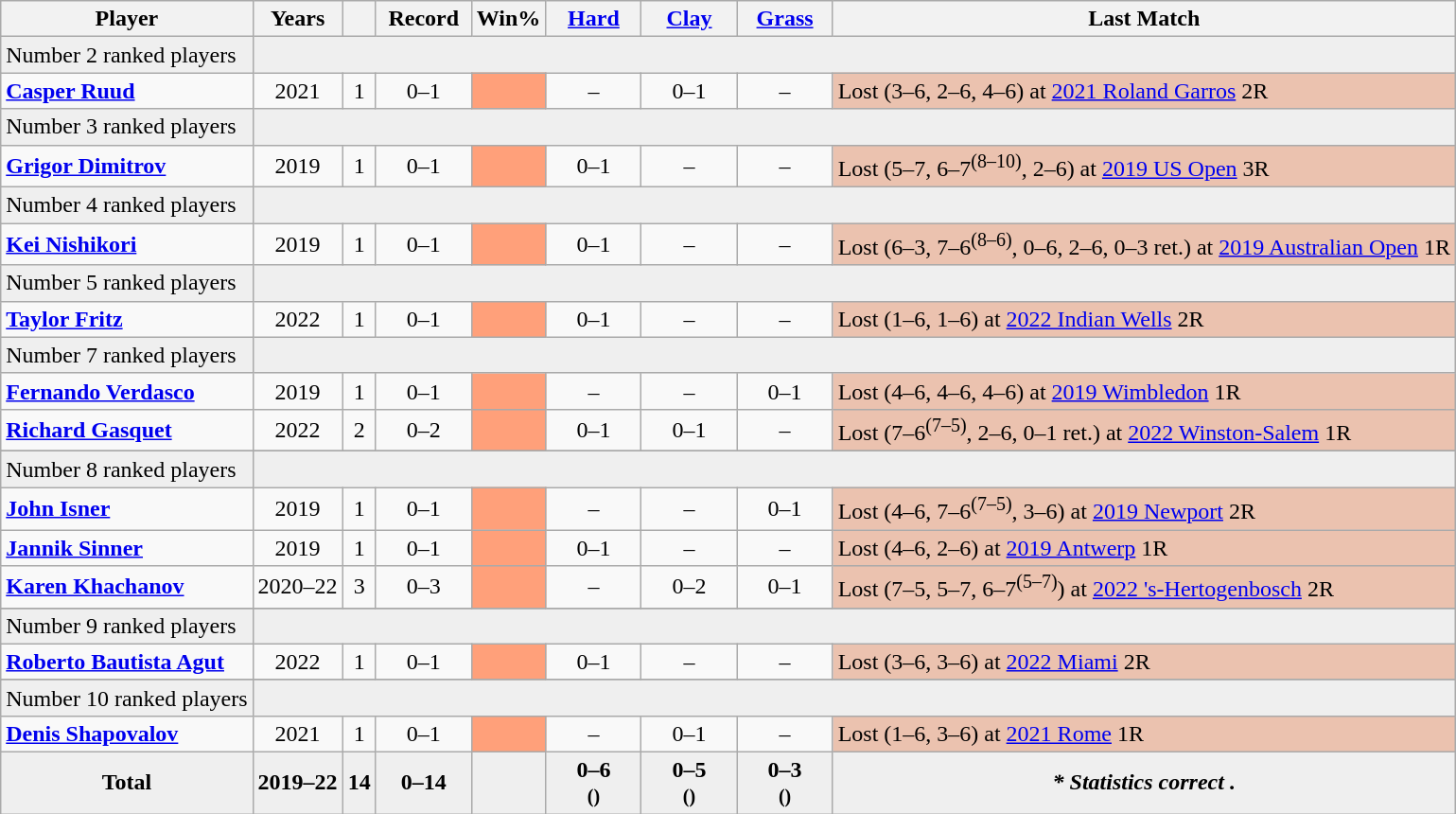<table class="wikitable sortable nowrap" style=text-align:center>
<tr>
<th>Player</th>
<th>Years</th>
<th></th>
<th width=60 data-sort-type="number">Record</th>
<th>Win%</th>
<th width=60 data-sort-type="number"><a href='#'>Hard</a></th>
<th width=60 data-sort-type="number"><a href='#'>Clay</a></th>
<th width=60 data-sort-type="number"><a href='#'>Grass</a></th>
<th>Last Match</th>
</tr>
<tr bgcolor=efefef class="sortbottom">
<td align=left>Number 2 ranked players</td>
<td colspan=9></td>
</tr>
<tr>
<td align=left> <strong><a href='#'>Casper Ruud</a></strong></td>
<td>2021</td>
<td>1</td>
<td>0–1</td>
<td bgcolor=ffa07a></td>
<td>–</td>
<td>0–1</td>
<td>–</td>
<td bgcolor=ebc2af align=left>Lost (3–6, 2–6, 4–6) at <a href='#'>2021 Roland Garros</a> 2R</td>
</tr>
<tr bgcolor=efefef class="sortbottom">
<td align=left>Number 3 ranked players</td>
<td colspan=9></td>
</tr>
<tr>
<td align=left> <strong><a href='#'>Grigor Dimitrov</a></strong></td>
<td>2019</td>
<td>1</td>
<td>0–1</td>
<td bgcolor=ffa07a></td>
<td>0–1</td>
<td>–</td>
<td>–</td>
<td bgcolor=ebc2af align=left>Lost (5–7, 6–7<sup>(8–10)</sup>, 2–6) at <a href='#'>2019 US Open</a> 3R</td>
</tr>
<tr bgcolor=efefef class="sortbottom">
<td align=left>Number 4 ranked players</td>
<td colspan=9></td>
</tr>
<tr>
<td align=left> <strong><a href='#'>Kei Nishikori</a></strong></td>
<td>2019</td>
<td>1</td>
<td>0–1</td>
<td bgcolor=ffa07a></td>
<td>0–1</td>
<td>–</td>
<td>–</td>
<td bgcolor=ebc2af align=left>Lost (6–3, 7–6<sup>(8–6)</sup>, 0–6, 2–6, 0–3 ret.) at <a href='#'>2019 Australian Open</a> 1R</td>
</tr>
<tr bgcolor=efefef class="sortbottom">
<td align=left>Number 5 ranked players</td>
<td colspan=9></td>
</tr>
<tr>
<td align=left> <strong><a href='#'>Taylor Fritz</a></strong></td>
<td>2022</td>
<td>1</td>
<td>0–1</td>
<td bgcolor=ffa07a></td>
<td>0–1</td>
<td>–</td>
<td>–</td>
<td bgcolor=ebc2af align=left>Lost (1–6, 1–6) at <a href='#'>2022 Indian Wells</a> 2R</td>
</tr>
<tr bgcolor=efefef class="sortbottom">
<td align=left>Number 7 ranked players</td>
<td colspan=9></td>
</tr>
<tr>
<td align=left> <strong><a href='#'>Fernando Verdasco</a></strong></td>
<td>2019</td>
<td>1</td>
<td>0–1</td>
<td bgcolor=ffa07a></td>
<td>–</td>
<td>–</td>
<td>0–1</td>
<td bgcolor=ebc2af align=left>Lost (4–6, 4–6, 4–6) at <a href='#'>2019 Wimbledon</a> 1R</td>
</tr>
<tr>
<td align=left> <strong><a href='#'>Richard Gasquet</a></strong></td>
<td>2022</td>
<td>2</td>
<td>0–2</td>
<td bgcolor=ffa07a></td>
<td>0–1</td>
<td>0–1</td>
<td>–</td>
<td bgcolor=ebc2af align=left>Lost (7–6<sup>(7–5)</sup>, 2–6, 0–1 ret.) at <a href='#'>2022 Winston-Salem</a> 1R</td>
</tr>
<tr>
</tr>
<tr bgcolor=efefef class="sortbottom">
<td align=left>Number 8 ranked players</td>
<td colspan=9></td>
</tr>
<tr>
<td align=left> <strong><a href='#'>John Isner</a></strong></td>
<td>2019</td>
<td>1</td>
<td>0–1</td>
<td bgcolor=ffa07a></td>
<td>–</td>
<td>–</td>
<td>0–1</td>
<td bgcolor=ebc2af align=left>Lost (4–6, 7–6<sup>(7–5)</sup>, 3–6) at <a href='#'>2019 Newport</a> 2R</td>
</tr>
<tr>
<td align=left> <strong><a href='#'>Jannik Sinner</a></strong></td>
<td>2019</td>
<td>1</td>
<td>0–1</td>
<td bgcolor=ffa07a></td>
<td>0–1</td>
<td>–</td>
<td>–</td>
<td bgcolor=ebc2af align=left>Lost (4–6, 2–6) at <a href='#'>2019 Antwerp</a> 1R</td>
</tr>
<tr>
<td align=left> <strong><a href='#'>Karen Khachanov</a></strong></td>
<td>2020–22</td>
<td>3</td>
<td>0–3</td>
<td bgcolor=ffa07a></td>
<td>–</td>
<td>0–2</td>
<td>0–1</td>
<td bgcolor=ebc2af align=left>Lost (7–5, 5–7, 6–7<sup>(5–7)</sup>) at <a href='#'>2022 's-Hertogenbosch</a> 2R</td>
</tr>
<tr>
</tr>
<tr bgcolor=efefef class="sortbottom">
<td align=left>Number 9 ranked players</td>
<td colspan=9></td>
</tr>
<tr>
<td align=left> <strong><a href='#'>Roberto Bautista Agut</a></strong></td>
<td>2022</td>
<td>1</td>
<td>0–1</td>
<td bgcolor=ffa07a></td>
<td>0–1</td>
<td>–</td>
<td>–</td>
<td bgcolor=ebc2af align=left>Lost (3–6, 3–6) at <a href='#'>2022 Miami</a> 2R</td>
</tr>
<tr>
</tr>
<tr bgcolor=efefef class="sortbottom">
<td align=left>Number 10 ranked players</td>
<td colspan=9></td>
</tr>
<tr>
<td align=left> <strong><a href='#'>Denis Shapovalov</a></strong></td>
<td>2021</td>
<td>1</td>
<td>0–1</td>
<td bgcolor=ffa07a></td>
<td>–</td>
<td>0–1</td>
<td>–</td>
<td bgcolor=ebc2af align=left>Lost (1–6, 3–6) at <a href='#'>2021 Rome</a> 1R</td>
</tr>
<tr class="sortbottom" style=background:#efefef;font-weight:bold>
<td><strong>Total</strong></td>
<td>2019–22</td>
<td>14</td>
<td>0–14</td>
<td></td>
<td>0–6 <br><small>()</small></td>
<td>0–5 <br><small>()</small></td>
<td>0–3 <br><small>()</small></td>
<td><em>* Statistics correct .</em></td>
</tr>
</table>
